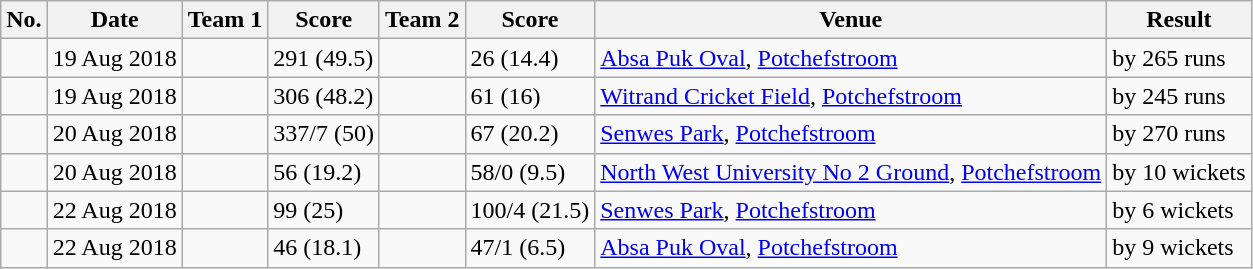<table class="wikitable">
<tr>
<th>No.</th>
<th>Date</th>
<th>Team 1</th>
<th>Score</th>
<th>Team 2</th>
<th>Score</th>
<th>Venue</th>
<th>Result</th>
</tr>
<tr>
<td></td>
<td>19 Aug 2018</td>
<td></td>
<td>291 (49.5)</td>
<td></td>
<td>26 (14.4)</td>
<td><a href='#'>Absa Puk Oval</a>, <a href='#'>Potchefstroom</a></td>
<td> by 265 runs</td>
</tr>
<tr>
<td></td>
<td>19 Aug 2018</td>
<td></td>
<td>306 (48.2)</td>
<td></td>
<td>61 (16)</td>
<td><a href='#'>Witrand Cricket Field</a>, <a href='#'>Potchefstroom</a></td>
<td> by 245 runs</td>
</tr>
<tr>
<td></td>
<td>20 Aug 2018</td>
<td></td>
<td>337/7 (50)</td>
<td></td>
<td>67 (20.2)</td>
<td><a href='#'>Senwes Park</a>, <a href='#'>Potchefstroom</a></td>
<td> by 270 runs</td>
</tr>
<tr>
<td></td>
<td>20 Aug 2018</td>
<td></td>
<td>56 (19.2)</td>
<td></td>
<td>58/0 (9.5)</td>
<td><a href='#'>North West University No 2 Ground</a>, <a href='#'>Potchefstroom</a></td>
<td> by 10 wickets</td>
</tr>
<tr>
<td></td>
<td>22 Aug 2018</td>
<td></td>
<td>99 (25)</td>
<td></td>
<td>100/4 (21.5)</td>
<td><a href='#'>Senwes Park</a>, <a href='#'>Potchefstroom</a></td>
<td> by 6 wickets</td>
</tr>
<tr>
<td></td>
<td>22 Aug 2018</td>
<td></td>
<td>46 (18.1)</td>
<td></td>
<td>47/1 (6.5)</td>
<td><a href='#'>Absa Puk Oval</a>, <a href='#'>Potchefstroom</a></td>
<td> by 9 wickets</td>
</tr>
</table>
